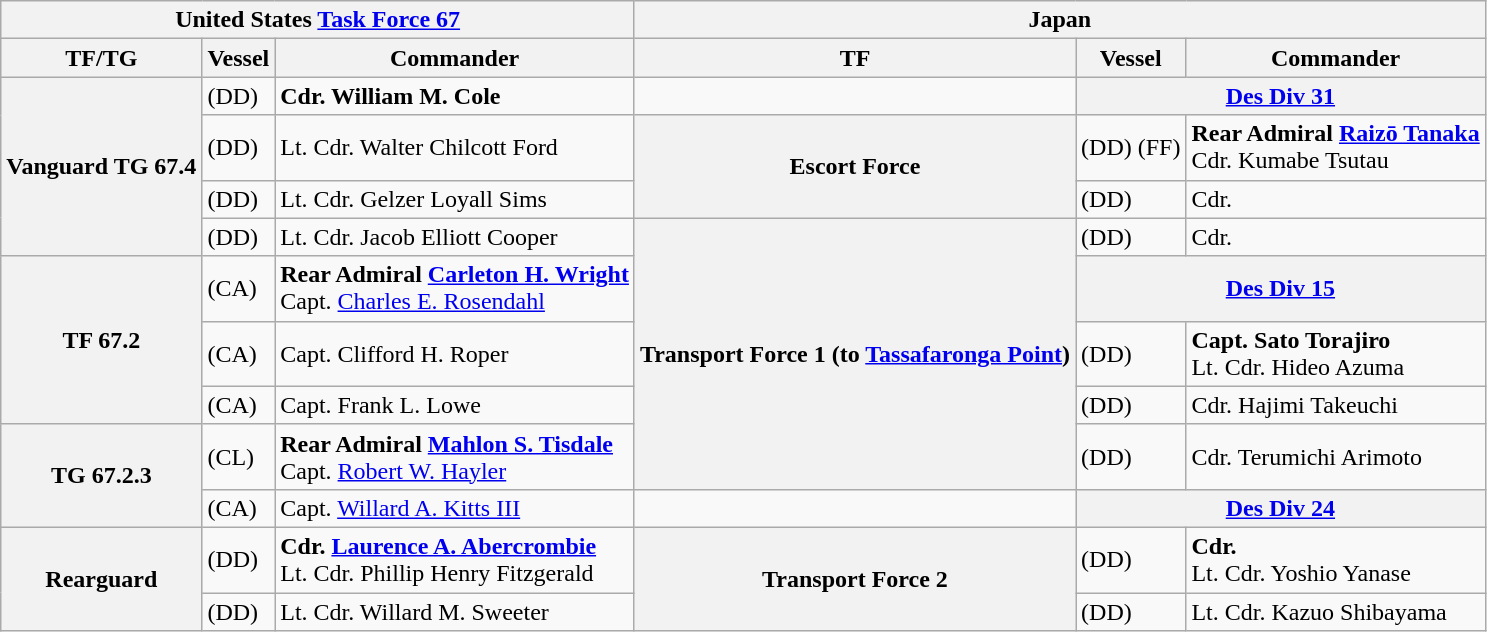<table class="wikitable">
<tr>
<th colspan="3">United States <a href='#'>Task Force 67</a></th>
<th colspan="3">Japan </th>
</tr>
<tr>
<th>TF/TG</th>
<th>Vessel</th>
<th>Commander</th>
<th>TF</th>
<th>Vessel</th>
<th>Commander</th>
</tr>
<tr>
<th rowspan="4">Vanguard TG 67.4</th>
<td> (DD)</td>
<td><strong>Cdr. William M. Cole</strong></td>
<td></td>
<th colspan="2"><a href='#'>Des Div 31</a></th>
</tr>
<tr>
<td> (DD)</td>
<td>Lt. Cdr. Walter Chilcott Ford</td>
<th rowspan="2"><strong>Escort Force</strong></th>
<td> (DD) (FF)</td>
<td><strong>Rear Admiral <a href='#'>Raizō Tanaka</a></strong><br>Cdr. Kumabe Tsutau</td>
</tr>
<tr>
<td> (DD)</td>
<td>Lt. Cdr. Gelzer Loyall Sims</td>
<td> (DD)</td>
<td>Cdr. </td>
</tr>
<tr>
<td> (DD)</td>
<td>Lt. Cdr. Jacob Elliott Cooper</td>
<th rowspan="5"><strong>Transport Force 1</strong> (to <a href='#'>Tassafaronga Point</a>)</th>
<td> (DD)</td>
<td>Cdr. </td>
</tr>
<tr>
<th rowspan="3">TF 67.2</th>
<td> (CA)</td>
<td><strong>Rear Admiral <a href='#'>Carleton H. Wright</a></strong><br>Capt. <a href='#'>Charles E. Rosendahl</a></td>
<th colspan="2"><a href='#'>Des Div 15</a></th>
</tr>
<tr>
<td> (CA)</td>
<td>Capt. Clifford H. Roper</td>
<td> (DD)</td>
<td><strong>Capt. Sato Torajiro</strong><br>Lt. Cdr. Hideo Azuma</td>
</tr>
<tr>
<td> (CA)</td>
<td>Capt. Frank L. Lowe</td>
<td> (DD)</td>
<td>Cdr. Hajimi Takeuchi</td>
</tr>
<tr>
<th rowspan="2">TG 67.2.3</th>
<td> (CL)</td>
<td><strong>Rear Admiral <a href='#'>Mahlon S. Tisdale</a></strong><br>Capt. <a href='#'>Robert W. Hayler</a></td>
<td> (DD)</td>
<td>Cdr. Terumichi Arimoto</td>
</tr>
<tr>
<td> (CA)</td>
<td>Capt. <a href='#'>Willard A. Kitts III</a></td>
<td></td>
<th colspan="2"><a href='#'>Des Div 24</a></th>
</tr>
<tr>
<th rowspan="2">Rearguard</th>
<td> (DD)</td>
<td><strong>Cdr. <a href='#'>Laurence A. Abercrombie</a></strong><br>Lt. Cdr. Phillip Henry Fitzgerald</td>
<th rowspan="2"><strong>Transport Force 2</strong></th>
<td> (DD)</td>
<td><strong>Cdr. </strong><br>Lt. Cdr. Yoshio Yanase</td>
</tr>
<tr>
<td> (DD)</td>
<td>Lt. Cdr. Willard M. Sweeter</td>
<td> (DD)</td>
<td>Lt. Cdr. Kazuo Shibayama</td>
</tr>
</table>
